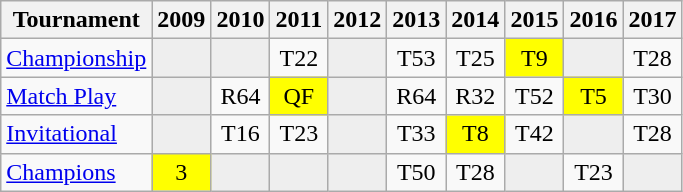<table class="wikitable" style="text-align:center;">
<tr>
<th>Tournament</th>
<th>2009</th>
<th>2010</th>
<th>2011</th>
<th>2012</th>
<th>2013</th>
<th>2014</th>
<th>2015</th>
<th>2016</th>
<th>2017</th>
</tr>
<tr>
<td align="left"><a href='#'>Championship</a></td>
<td style="background:#eeeeee;"></td>
<td style="background:#eeeeee;"></td>
<td>T22</td>
<td style="background:#eeeeee;"></td>
<td>T53</td>
<td>T25</td>
<td style="background:yellow;">T9</td>
<td style="background:#eeeeee;"></td>
<td>T28</td>
</tr>
<tr>
<td align="left"><a href='#'>Match Play</a></td>
<td style="background:#eeeeee;"></td>
<td>R64</td>
<td style="background:yellow;">QF</td>
<td style="background:#eeeeee;"></td>
<td>R64</td>
<td>R32</td>
<td>T52</td>
<td style="background:yellow;">T5</td>
<td>T30</td>
</tr>
<tr>
<td align="left"><a href='#'>Invitational</a></td>
<td style="background:#eeeeee;"></td>
<td>T16</td>
<td>T23</td>
<td style="background:#eeeeee;"></td>
<td>T33</td>
<td style="background:yellow;">T8</td>
<td>T42</td>
<td style="background:#eeeeee;"></td>
<td>T28</td>
</tr>
<tr>
<td align="left"><a href='#'>Champions</a></td>
<td style="background:yellow;">3</td>
<td style="background:#eeeeee;"></td>
<td style="background:#eeeeee;"></td>
<td style="background:#eeeeee;"></td>
<td>T50</td>
<td>T28</td>
<td style="background:#eeeeee;"></td>
<td>T23</td>
<td style="background:#eeeeee;"></td>
</tr>
</table>
